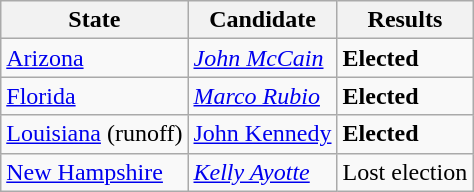<table class="wikitable">
<tr>
<th>State</th>
<th>Candidate</th>
<th>Results</th>
</tr>
<tr>
<td> <a href='#'>Arizona</a></td>
<td><em><a href='#'>John McCain</a></em></td>
<td><strong></strong> <strong>Elected</strong></td>
</tr>
<tr>
<td> <a href='#'>Florida</a></td>
<td><em><a href='#'>Marco Rubio</a></em></td>
<td><strong></strong> <strong>Elected</strong></td>
</tr>
<tr>
<td> <a href='#'>Louisiana</a> (runoff)</td>
<td><a href='#'>John Kennedy</a></td>
<td><strong></strong> <strong>Elected</strong></td>
</tr>
<tr>
<td> <a href='#'>New Hampshire</a></td>
<td><em><a href='#'>Kelly Ayotte</a></em></td>
<td> Lost election</td>
</tr>
</table>
